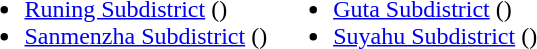<table>
<tr>
<td valign="top"><br><ul><li><a href='#'>Runing Subdistrict</a> ()</li><li><a href='#'>Sanmenzha Subdistrict</a> ()</li></ul></td>
<td valign="top"><br><ul><li><a href='#'>Guta Subdistrict</a> ()</li><li><a href='#'>Suyahu Subdistrict</a> ()</li></ul></td>
</tr>
</table>
